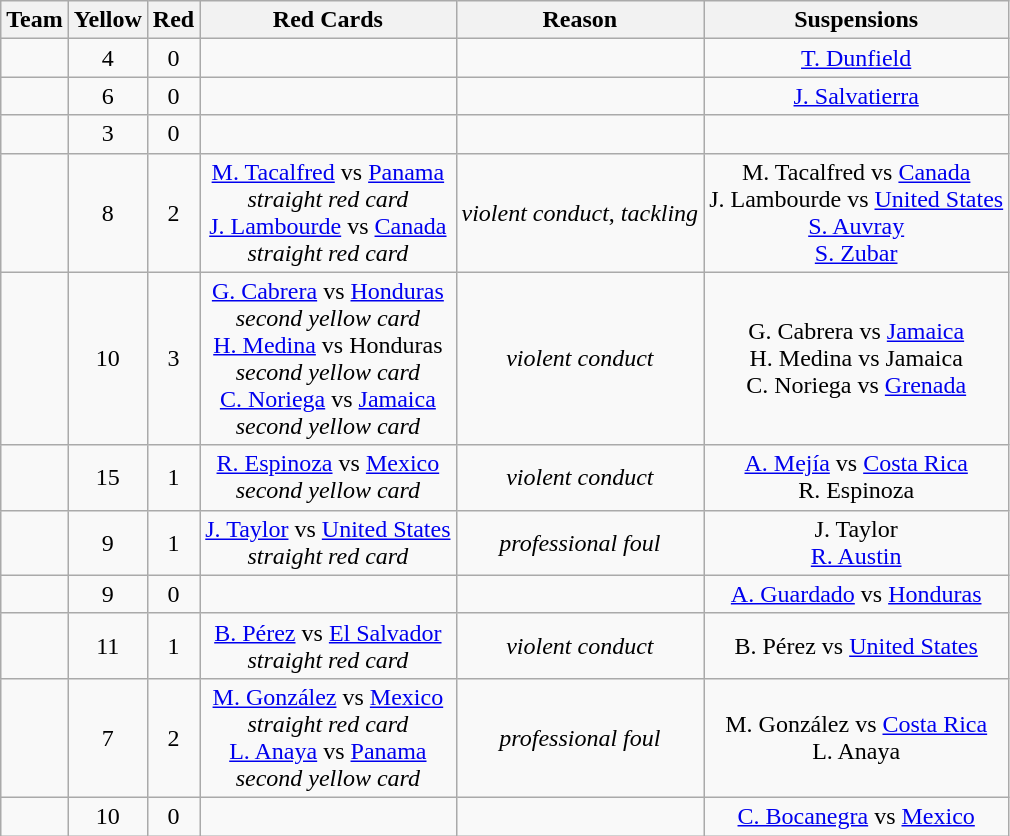<table class="wikitable sortable" style="text-align:center;">
<tr>
<th>Team</th>
<th> Yellow</th>
<th> Red</th>
<th>Red Cards</th>
<th>Reason</th>
<th>Suspensions</th>
</tr>
<tr>
<td style="text-align:left;"></td>
<td>4</td>
<td>0</td>
<td></td>
<td></td>
<td><a href='#'>T. Dunfield</a></td>
</tr>
<tr>
<td style="text-align:left;"></td>
<td>6</td>
<td>0</td>
<td></td>
<td></td>
<td><a href='#'>J. Salvatierra</a></td>
</tr>
<tr>
<td style="text-align:left;"></td>
<td>3</td>
<td>0</td>
<td></td>
<td></td>
<td></td>
</tr>
<tr>
<td style="text-align:left;"></td>
<td>8</td>
<td>2</td>
<td><a href='#'>M. Tacalfred</a> vs <a href='#'>Panama</a><br><em>straight red card</em><br><a href='#'>J. Lambourde</a> vs <a href='#'>Canada</a><br><em>straight red card</em></td>
<td><em>violent conduct</em>, <em>tackling</em></td>
<td>M. Tacalfred vs <a href='#'>Canada</a><br>J. Lambourde vs <a href='#'>United States</a><br><a href='#'>S. Auvray</a><br><a href='#'>S. Zubar</a></td>
</tr>
<tr>
<td style="text-align:left;"></td>
<td>10</td>
<td>3</td>
<td><a href='#'>G. Cabrera</a> vs <a href='#'>Honduras</a><br><em>second yellow card</em><br><a href='#'>H. Medina</a> vs Honduras<br><em>second yellow card</em><br><a href='#'>C. Noriega</a> vs <a href='#'>Jamaica</a><br><em>second yellow card</em></td>
<td><em>violent conduct</em></td>
<td>G. Cabrera vs <a href='#'>Jamaica</a><br>H. Medina vs Jamaica<br>C. Noriega vs <a href='#'>Grenada</a></td>
</tr>
<tr>
<td style="text-align:left;"></td>
<td>15</td>
<td>1</td>
<td><a href='#'>R. Espinoza</a> vs <a href='#'>Mexico</a><br><em>second yellow card</em></td>
<td><em>violent conduct</em></td>
<td><a href='#'>A. Mejía</a> vs <a href='#'>Costa Rica</a><br>R. Espinoza</td>
</tr>
<tr>
<td style="text-align:left;"></td>
<td>9</td>
<td>1</td>
<td><a href='#'>J. Taylor</a> vs <a href='#'>United States</a><br><em>straight red card</em></td>
<td><em>professional foul</em></td>
<td>J. Taylor<br><a href='#'>R. Austin</a></td>
</tr>
<tr>
<td style="text-align:left;"></td>
<td>9</td>
<td>0</td>
<td></td>
<td></td>
<td><a href='#'>A. Guardado</a> vs <a href='#'>Honduras</a></td>
</tr>
<tr>
<td style="text-align:left;"></td>
<td>11</td>
<td>1</td>
<td><a href='#'>B. Pérez</a> vs <a href='#'>El Salvador</a><br><em>straight red card</em></td>
<td><em>violent conduct</em></td>
<td>B. Pérez vs <a href='#'>United States</a></td>
</tr>
<tr>
<td style="text-align:left;"></td>
<td>7</td>
<td>2</td>
<td><a href='#'>M. González</a> vs <a href='#'>Mexico</a><br><em>straight red card</em><br><a href='#'>L. Anaya</a> vs <a href='#'>Panama</a><br><em>second yellow card</em></td>
<td><em>professional foul</em></td>
<td>M. González vs <a href='#'>Costa Rica</a><br>L. Anaya</td>
</tr>
<tr>
<td style="text-align:left;"></td>
<td>10</td>
<td>0</td>
<td></td>
<td></td>
<td><a href='#'>C. Bocanegra</a> vs <a href='#'>Mexico</a></td>
</tr>
</table>
